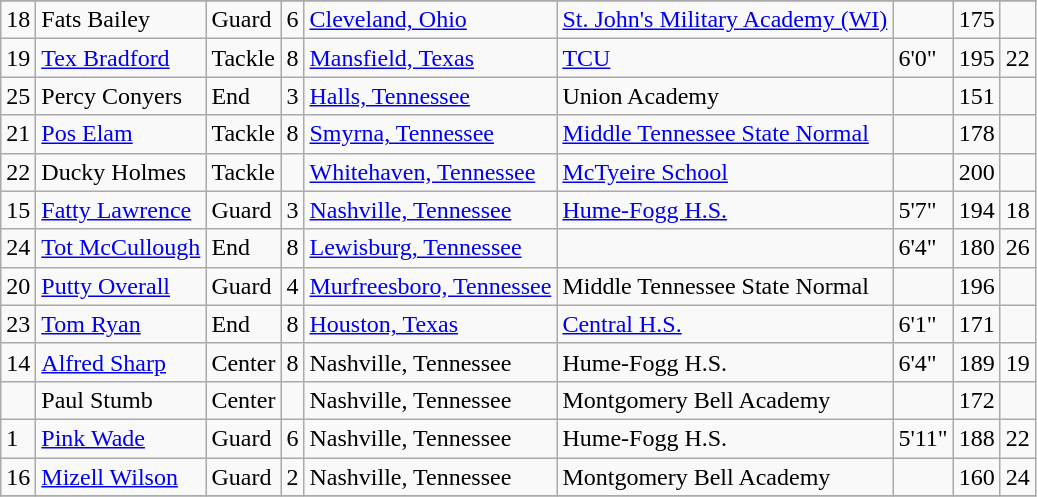<table class="wikitable">
<tr>
</tr>
<tr>
<td>18</td>
<td>Fats Bailey</td>
<td>Guard</td>
<td>6</td>
<td><a href='#'>Cleveland, Ohio</a></td>
<td><a href='#'>St. John's Military Academy (WI)</a></td>
<td></td>
<td>175</td>
<td></td>
</tr>
<tr>
<td>19</td>
<td><a href='#'>Tex Bradford</a></td>
<td>Tackle</td>
<td>8</td>
<td><a href='#'>Mansfield, Texas</a></td>
<td><a href='#'>TCU</a></td>
<td>6'0"</td>
<td>195</td>
<td>22</td>
</tr>
<tr>
<td>25</td>
<td>Percy Conyers</td>
<td>End</td>
<td>3</td>
<td><a href='#'>Halls, Tennessee</a></td>
<td>Union Academy</td>
<td></td>
<td>151</td>
<td></td>
</tr>
<tr>
<td>21</td>
<td><a href='#'>Pos Elam</a></td>
<td>Tackle</td>
<td>8</td>
<td><a href='#'>Smyrna, Tennessee</a></td>
<td><a href='#'>Middle Tennessee State Normal</a></td>
<td></td>
<td>178</td>
<td></td>
</tr>
<tr>
<td>22</td>
<td>Ducky Holmes</td>
<td>Tackle</td>
<td></td>
<td><a href='#'>Whitehaven, Tennessee</a></td>
<td><a href='#'>McTyeire School</a></td>
<td></td>
<td>200</td>
<td></td>
</tr>
<tr>
<td>15</td>
<td><a href='#'>Fatty Lawrence</a></td>
<td>Guard</td>
<td>3</td>
<td><a href='#'>Nashville, Tennessee</a></td>
<td><a href='#'>Hume-Fogg H.S.</a></td>
<td>5'7"</td>
<td>194</td>
<td>18</td>
</tr>
<tr>
<td>24</td>
<td><a href='#'>Tot McCullough</a></td>
<td>End</td>
<td>8</td>
<td><a href='#'>Lewisburg, Tennessee</a></td>
<td></td>
<td>6'4"</td>
<td>180</td>
<td>26</td>
</tr>
<tr>
<td>20</td>
<td><a href='#'>Putty Overall</a></td>
<td>Guard</td>
<td>4</td>
<td><a href='#'>Murfreesboro, Tennessee</a></td>
<td>Middle Tennessee State Normal</td>
<td></td>
<td>196</td>
<td></td>
</tr>
<tr>
<td>23</td>
<td><a href='#'>Tom Ryan</a></td>
<td>End</td>
<td>8</td>
<td><a href='#'>Houston, Texas</a></td>
<td><a href='#'>Central H.S.</a></td>
<td>6'1"</td>
<td>171</td>
<td></td>
</tr>
<tr>
<td>14</td>
<td><a href='#'>Alfred Sharp</a></td>
<td>Center</td>
<td>8</td>
<td>Nashville, Tennessee</td>
<td>Hume-Fogg H.S.</td>
<td>6'4"</td>
<td>189</td>
<td>19</td>
</tr>
<tr>
<td></td>
<td>Paul Stumb</td>
<td>Center</td>
<td></td>
<td>Nashville, Tennessee</td>
<td>Montgomery Bell Academy</td>
<td></td>
<td>172</td>
<td></td>
</tr>
<tr>
<td>1</td>
<td><a href='#'>Pink Wade</a></td>
<td>Guard</td>
<td>6</td>
<td>Nashville, Tennessee</td>
<td>Hume-Fogg H.S.</td>
<td>5'11"</td>
<td>188</td>
<td>22</td>
</tr>
<tr>
<td>16</td>
<td><a href='#'>Mizell Wilson</a></td>
<td>Guard</td>
<td>2</td>
<td>Nashville, Tennessee</td>
<td>Montgomery Bell Academy</td>
<td></td>
<td>160</td>
<td>24</td>
</tr>
<tr>
</tr>
</table>
